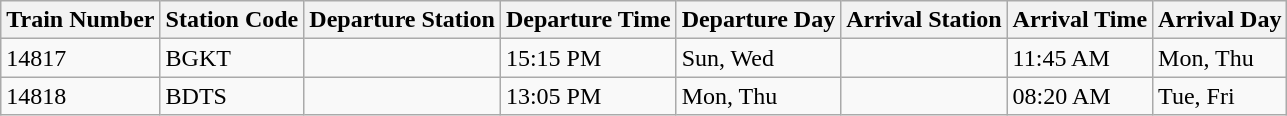<table class="wikitable">
<tr>
<th>Train Number</th>
<th>Station Code</th>
<th>Departure Station</th>
<th>Departure Time</th>
<th>Departure Day</th>
<th>Arrival Station</th>
<th>Arrival Time</th>
<th>Arrival Day</th>
</tr>
<tr>
<td>14817</td>
<td>BGKT</td>
<td></td>
<td>15:15 PM</td>
<td>Sun, Wed</td>
<td></td>
<td>11:45 AM</td>
<td>Mon, Thu</td>
</tr>
<tr>
<td>14818</td>
<td>BDTS</td>
<td></td>
<td>13:05 PM</td>
<td>Mon, Thu</td>
<td></td>
<td>08:20 AM</td>
<td>Tue, Fri</td>
</tr>
</table>
